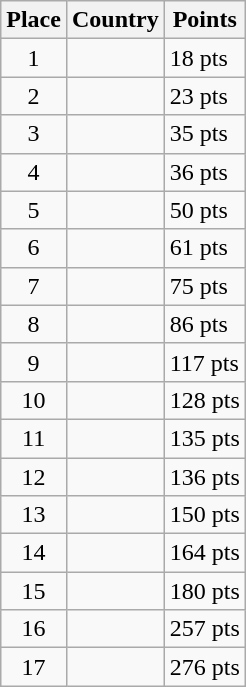<table class=wikitable>
<tr>
<th>Place</th>
<th>Country</th>
<th>Points</th>
</tr>
<tr>
<td align=center>1</td>
<td></td>
<td>18 pts</td>
</tr>
<tr>
<td align=center>2</td>
<td></td>
<td>23 pts</td>
</tr>
<tr>
<td align=center>3</td>
<td></td>
<td>35 pts</td>
</tr>
<tr>
<td align=center>4</td>
<td></td>
<td>36 pts</td>
</tr>
<tr>
<td align=center>5</td>
<td></td>
<td>50 pts</td>
</tr>
<tr>
<td align=center>6</td>
<td></td>
<td>61 pts</td>
</tr>
<tr>
<td align=center>7</td>
<td></td>
<td>75 pts</td>
</tr>
<tr>
<td align=center>8</td>
<td></td>
<td>86 pts</td>
</tr>
<tr>
<td align=center>9</td>
<td></td>
<td>117 pts</td>
</tr>
<tr>
<td align=center>10</td>
<td></td>
<td>128 pts</td>
</tr>
<tr>
<td align=center>11</td>
<td></td>
<td>135 pts</td>
</tr>
<tr>
<td align=center>12</td>
<td></td>
<td>136 pts</td>
</tr>
<tr>
<td align=center>13</td>
<td></td>
<td>150 pts</td>
</tr>
<tr>
<td align=center>14</td>
<td></td>
<td>164 pts</td>
</tr>
<tr>
<td align=center>15</td>
<td></td>
<td>180 pts</td>
</tr>
<tr>
<td align=center>16</td>
<td></td>
<td>257 pts</td>
</tr>
<tr>
<td align=center>17</td>
<td></td>
<td>276 pts</td>
</tr>
</table>
